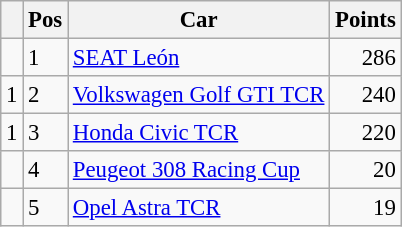<table class="wikitable" style="font-size: 95%;">
<tr>
<th></th>
<th>Pos</th>
<th>Car</th>
<th>Points</th>
</tr>
<tr>
<td align="left"></td>
<td>1</td>
<td><a href='#'>SEAT León</a></td>
<td align="right">286</td>
</tr>
<tr>
<td align="left"> 1</td>
<td>2</td>
<td><a href='#'>Volkswagen Golf GTI TCR</a></td>
<td align="right">240</td>
</tr>
<tr>
<td align="left"> 1</td>
<td>3</td>
<td><a href='#'>Honda Civic TCR</a></td>
<td align="right">220</td>
</tr>
<tr>
<td align="left"></td>
<td>4</td>
<td><a href='#'>Peugeot 308 Racing Cup</a></td>
<td align="right">20</td>
</tr>
<tr>
<td align="left"></td>
<td>5</td>
<td><a href='#'>Opel Astra TCR</a></td>
<td align="right">19</td>
</tr>
</table>
